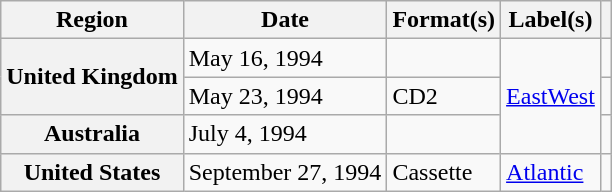<table class="wikitable plainrowheaders">
<tr>
<th scope="col">Region</th>
<th scope="col">Date</th>
<th scope="col">Format(s)</th>
<th scope="col">Label(s)</th>
<th scope="col"></th>
</tr>
<tr>
<th scope="row" rowspan="2">United Kingdom</th>
<td>May 16, 1994</td>
<td></td>
<td rowspan="3"><a href='#'>EastWest</a></td>
<td></td>
</tr>
<tr>
<td>May 23, 1994</td>
<td>CD2</td>
<td></td>
</tr>
<tr>
<th scope="row">Australia</th>
<td>July 4, 1994</td>
<td></td>
<td></td>
</tr>
<tr>
<th scope="row">United States</th>
<td>September 27, 1994</td>
<td>Cassette</td>
<td><a href='#'>Atlantic</a></td>
<td></td>
</tr>
</table>
